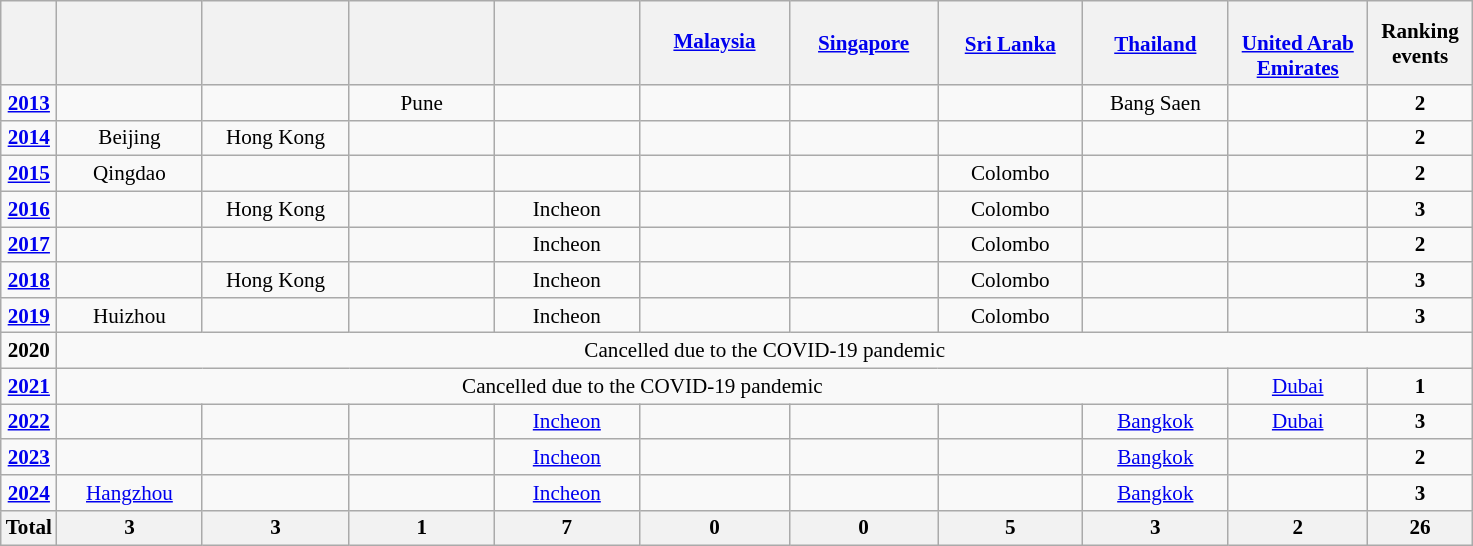<table class="wikitable" style="text-align: center; font-size:88%;">
<tr>
<th></th>
<th style="width:6.4em; vertical-align:top;"> <br> </th>
<th style="width:6.5em; vertical-align:top;"> <br> </th>
<th style="width:6.4em; vertical-align:top;"> <br> </th>
<th style="width:6.4em; vertical-align:top;"> <br> </th>
<th style="width:6.9em; vertical-align:top; padding:1px;"> <br> <a href='#'>Malaysia</a></th>
<th style="width:6.8em; vertical-align:top; padding: 2px 1px;"> <br> <a href='#'>Singapore</a></th>
<th style="width:6.4em; vertical-align:top;"> <br> <a href='#'>Sri Lanka</a></th>
<th style="width:6.4em; vertical-align:top;"> <br> <a href='#'>Thailand</a></th>
<th style="width:6.4em; vertical-align:top; padding: 2px 1px;"> <br> <a href='#'>United Arab Emirates</a></th>
<th style="width:4.5em;">Ranking events</th>
</tr>
<tr>
<td><strong><a href='#'>2013</a></strong></td>
<td></td>
<td></td>
<td>Pune</td>
<td></td>
<td></td>
<td></td>
<td></td>
<td>Bang Saen</td>
<td></td>
<td><strong>2</strong></td>
</tr>
<tr>
<td><strong><a href='#'>2014</a></strong></td>
<td>Beijing</td>
<td>Hong Kong</td>
<td></td>
<td></td>
<td></td>
<td></td>
<td></td>
<td></td>
<td></td>
<td><strong>2</strong></td>
</tr>
<tr>
<td> <strong><a href='#'>2015</a></strong> </td>
<td>Qingdao</td>
<td></td>
<td></td>
<td></td>
<td></td>
<td></td>
<td>Colombo</td>
<td></td>
<td></td>
<td><strong>2</strong></td>
</tr>
<tr>
<td><strong><a href='#'>2016</a></strong></td>
<td></td>
<td>Hong Kong</td>
<td></td>
<td>Incheon</td>
<td></td>
<td></td>
<td>Colombo</td>
<td></td>
<td></td>
<td><strong>3</strong></td>
</tr>
<tr>
<td> <strong><a href='#'>2017</a></strong> </td>
<td></td>
<td></td>
<td></td>
<td>Incheon</td>
<td></td>
<td></td>
<td>Colombo</td>
<td></td>
<td></td>
<td><strong>2</strong></td>
</tr>
<tr>
<td><strong><a href='#'>2018</a></strong></td>
<td></td>
<td>Hong Kong</td>
<td></td>
<td>Incheon</td>
<td></td>
<td></td>
<td>Colombo</td>
<td></td>
<td></td>
<td><strong>3</strong></td>
</tr>
<tr>
<td><strong><a href='#'>2019</a></strong></td>
<td>Huizhou</td>
<td></td>
<td></td>
<td>Incheon</td>
<td></td>
<td></td>
<td>Colombo</td>
<td></td>
<td></td>
<td><strong>3</strong></td>
</tr>
<tr>
<td><strong>2020</strong></td>
<td colspan=10>Cancelled due to the COVID-19 pandemic</td>
</tr>
<tr>
<td><strong><a href='#'>2021</a></strong> </td>
<td colspan="8">Cancelled due to the COVID-19 pandemic</td>
<td><a href='#'>Dubai</a></td>
<td><strong>1</strong></td>
</tr>
<tr>
<td><strong><a href='#'>2022</a></strong></td>
<td></td>
<td></td>
<td></td>
<td><a href='#'>Incheon</a></td>
<td></td>
<td></td>
<td></td>
<td><a href='#'>Bangkok</a></td>
<td><a href='#'>Dubai</a></td>
<td><strong>3</strong></td>
</tr>
<tr>
<td><strong><a href='#'>2023</a></strong></td>
<td></td>
<td></td>
<td></td>
<td><a href='#'>Incheon</a></td>
<td></td>
<td></td>
<td></td>
<td><a href='#'>Bangkok</a></td>
<td></td>
<td><strong>2</strong></td>
</tr>
<tr>
<td><strong><a href='#'>2024</a></strong></td>
<td><a href='#'>Hangzhou</a></td>
<td></td>
<td></td>
<td><a href='#'>Incheon</a></td>
<td></td>
<td></td>
<td></td>
<td><a href='#'>Bangkok</a></td>
<td></td>
<td><strong>3</strong></td>
</tr>
<tr class="sortbottom">
<th>Total</th>
<th>3</th>
<th>3</th>
<th>1</th>
<th>7</th>
<th>0</th>
<th>0</th>
<th>5</th>
<th>3</th>
<th>2</th>
<th>26</th>
</tr>
</table>
